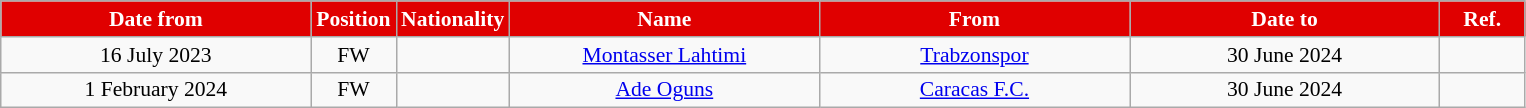<table class="wikitable" style="text-align:center; font-size:90%; ">
<tr>
<th style="background:#E00000; color:white; width:200px;">Date from</th>
<th style="background:#E00000; color:white; width:50px;">Position</th>
<th style="background:#E00000; color:white; width:50px;">Nationality</th>
<th style="background:#E00000; color:white; width:200px;">Name</th>
<th style="background:#E00000; color:white; width:200px;">From</th>
<th style="background:#E00000; color:white; width:200px;">Date to</th>
<th style="background:#E00000; color:white; width:50px;">Ref.</th>
</tr>
<tr>
<td>16 July 2023</td>
<td>FW</td>
<td></td>
<td><a href='#'>Montasser Lahtimi</a></td>
<td> <a href='#'>Trabzonspor</a></td>
<td>30 June 2024</td>
<td></td>
</tr>
<tr>
<td>1 February 2024</td>
<td>FW</td>
<td></td>
<td><a href='#'>Ade Oguns</a></td>
<td> <a href='#'>Caracas F.C.</a></td>
<td>30 June 2024</td>
<td></td>
</tr>
</table>
